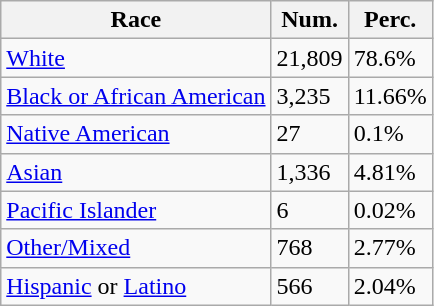<table class="wikitable">
<tr>
<th>Race</th>
<th>Num.</th>
<th>Perc.</th>
</tr>
<tr>
<td><a href='#'>White</a></td>
<td>21,809</td>
<td>78.6%</td>
</tr>
<tr>
<td><a href='#'>Black or African American</a></td>
<td>3,235</td>
<td>11.66%</td>
</tr>
<tr>
<td><a href='#'>Native American</a></td>
<td>27</td>
<td>0.1%</td>
</tr>
<tr>
<td><a href='#'>Asian</a></td>
<td>1,336</td>
<td>4.81%</td>
</tr>
<tr>
<td><a href='#'>Pacific Islander</a></td>
<td>6</td>
<td>0.02%</td>
</tr>
<tr>
<td><a href='#'>Other/Mixed</a></td>
<td>768</td>
<td>2.77%</td>
</tr>
<tr>
<td><a href='#'>Hispanic</a> or <a href='#'>Latino</a></td>
<td>566</td>
<td>2.04%</td>
</tr>
</table>
